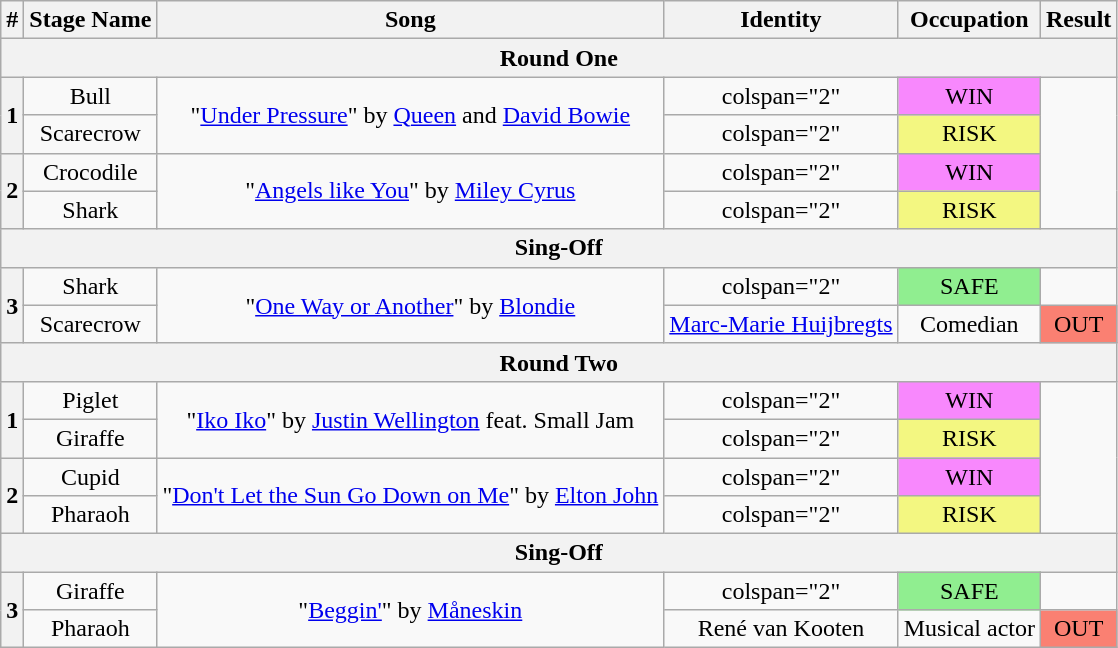<table class="wikitable plainrowheaders" style="text-align: center;">
<tr>
<th><strong>#</strong></th>
<th><strong>Stage Name</strong></th>
<th><strong>Song</strong></th>
<th>Identity</th>
<th><strong>Occupation</strong></th>
<th>Result</th>
</tr>
<tr>
<th colspan="6">Round One</th>
</tr>
<tr>
<th rowspan="2">1</th>
<td>Bull</td>
<td rowspan="2">"<a href='#'>Under Pressure</a>" by <a href='#'>Queen</a> and <a href='#'>David Bowie</a></td>
<td>colspan="2" </td>
<td bgcolor="F888FD">WIN</td>
</tr>
<tr>
<td>Scarecrow</td>
<td>colspan="2" </td>
<td bgcolor="#F3F781">RISK</td>
</tr>
<tr>
<th rowspan="2">2</th>
<td>Crocodile</td>
<td rowspan="2">"<a href='#'>Angels like You</a>" by <a href='#'>Miley Cyrus</a></td>
<td>colspan="2" </td>
<td bgcolor="F888FD">WIN</td>
</tr>
<tr>
<td>Shark</td>
<td>colspan="2" </td>
<td bgcolor="#F3F781">RISK</td>
</tr>
<tr>
<th colspan="6">Sing-Off</th>
</tr>
<tr>
<th rowspan="2">3</th>
<td>Shark</td>
<td rowspan="2">"<a href='#'>One Way or Another</a>" by <a href='#'>Blondie</a></td>
<td>colspan="2" </td>
<td bgcolor="lightgreen">SAFE</td>
</tr>
<tr>
<td>Scarecrow</td>
<td><a href='#'>Marc-Marie Huijbregts</a></td>
<td>Comedian</td>
<td bgcolor="salmon">OUT</td>
</tr>
<tr>
<th colspan="6">Round Two</th>
</tr>
<tr>
<th rowspan="2">1</th>
<td>Piglet</td>
<td rowspan="2">"<a href='#'>Iko Iko</a>" by <a href='#'>Justin Wellington</a> feat. Small Jam</td>
<td>colspan="2" </td>
<td bgcolor="F888FD">WIN</td>
</tr>
<tr>
<td>Giraffe</td>
<td>colspan="2" </td>
<td bgcolor="#F3F781">RISK</td>
</tr>
<tr>
<th rowspan="2">2</th>
<td>Cupid</td>
<td rowspan="2">"<a href='#'>Don't Let the Sun Go Down on Me</a>" by <a href='#'>Elton John</a></td>
<td>colspan="2" </td>
<td bgcolor="F888FD">WIN</td>
</tr>
<tr>
<td>Pharaoh</td>
<td>colspan="2" </td>
<td bgcolor="#F3F781">RISK</td>
</tr>
<tr>
<th colspan="6">Sing-Off</th>
</tr>
<tr>
<th rowspan="2">3</th>
<td>Giraffe</td>
<td rowspan="2">"<a href='#'>Beggin'</a>" by <a href='#'>Måneskin</a></td>
<td>colspan="2" </td>
<td bgcolor="lightgreen">SAFE</td>
</tr>
<tr>
<td>Pharaoh</td>
<td>René van Kooten</td>
<td>Musical actor</td>
<td bgcolor="salmon">OUT</td>
</tr>
</table>
